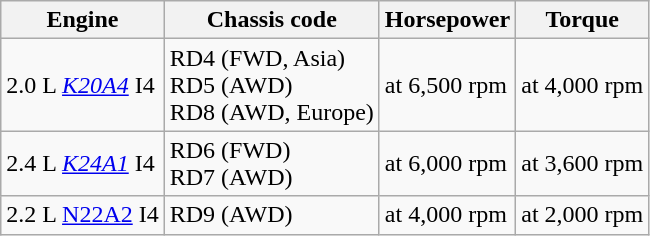<table class="wikitable">
<tr>
<th>Engine</th>
<th>Chassis code</th>
<th>Horsepower</th>
<th>Torque</th>
</tr>
<tr>
<td>2.0 L <em><a href='#'>K20A4</a></em> I4</td>
<td>RD4 (FWD, Asia)<br>RD5 (AWD)<br>RD8 (AWD, Europe)</td>
<td> at 6,500 rpm</td>
<td> at 4,000 rpm</td>
</tr>
<tr>
<td>2.4 L <em><a href='#'>K24A1</a></em> I4</td>
<td>RD6 (FWD)<br>RD7 (AWD)</td>
<td> at 6,000 rpm</td>
<td> at 3,600 rpm</td>
</tr>
<tr>
<td>2.2 L <a href='#'>N22A2</a> I4</td>
<td>RD9 (AWD)</td>
<td> at 4,000 rpm</td>
<td> at 2,000 rpm</td>
</tr>
</table>
